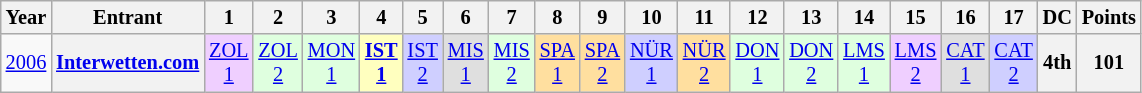<table class="wikitable" style="text-align:center; font-size:85%">
<tr>
<th>Year</th>
<th>Entrant</th>
<th>1</th>
<th>2</th>
<th>3</th>
<th>4</th>
<th>5</th>
<th>6</th>
<th>7</th>
<th>8</th>
<th>9</th>
<th>10</th>
<th>11</th>
<th>12</th>
<th>13</th>
<th>14</th>
<th>15</th>
<th>16</th>
<th>17</th>
<th>DC</th>
<th>Points</th>
</tr>
<tr>
<td><a href='#'>2006</a></td>
<th nowrap><a href='#'>Interwetten.com</a></th>
<td style="background:#EFCFFF;"><a href='#'>ZOL<br>1</a><br></td>
<td style="background:#DFFFDF;"><a href='#'>ZOL<br>2</a><br></td>
<td style="background:#DFFFDF;"><a href='#'>MON<br>1</a><br></td>
<td style="background:#FFFFBF;"><strong><a href='#'>IST<br>1</a></strong><br></td>
<td style="background:#CFCFFF;"><a href='#'>IST<br>2</a><br></td>
<td style="background:#DFDFDF;"><a href='#'>MIS<br>1</a><br></td>
<td style="background:#DFFFDF;"><a href='#'>MIS<br>2</a><br></td>
<td style="background:#FFDF9F;"><a href='#'>SPA<br>1</a><br></td>
<td style="background:#FFDF9F;"><a href='#'>SPA<br>2</a><br></td>
<td style="background:#CFCFFF;"><a href='#'>NÜR<br>1</a><br></td>
<td style="background:#FFDF9F;"><a href='#'>NÜR<br>2</a><br></td>
<td style="background:#DFFFDF;"><a href='#'>DON<br>1</a><br></td>
<td style="background:#DFFFDF;"><a href='#'>DON<br>2</a><br></td>
<td style="background:#DFFFDF;"><a href='#'>LMS<br>1</a><br></td>
<td style="background:#EFCFFF;"><a href='#'>LMS<br>2</a><br></td>
<td style="background:#DFDFDF;"><a href='#'>CAT<br>1</a><br></td>
<td style="background:#CFCFFF;"><a href='#'>CAT<br>2</a><br></td>
<th>4th</th>
<th>101</th>
</tr>
</table>
